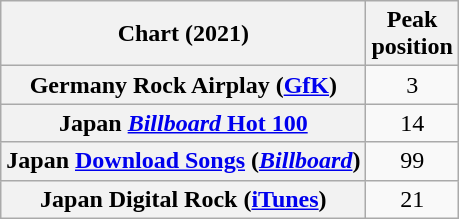<table class="wikitable sortable plainrowheaders" style="text-align:center">
<tr>
<th scope="col">Chart (2021)</th>
<th scope="col">Peak<br>position</th>
</tr>
<tr>
<th scope="row">Germany Rock Airplay (<a href='#'>GfK</a>)</th>
<td>3</td>
</tr>
<tr>
<th scope="row">Japan <a href='#'><em>Billboard</em> Hot 100</a></th>
<td>14</td>
</tr>
<tr>
<th scope="row">Japan <a href='#'>Download Songs</a> (<em><a href='#'>Billboard</a></em>)</th>
<td>99</td>
</tr>
<tr>
<th scope="row">Japan Digital Rock (<a href='#'>iTunes</a>)</th>
<td>21</td>
</tr>
</table>
